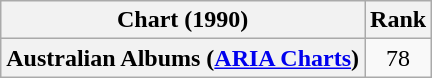<table class="wikitable sortable plainrowheaders" style="text-align:center">
<tr>
<th scope="col">Chart (1990)</th>
<th scope="col">Rank</th>
</tr>
<tr>
<th scope="row">Australian Albums (<a href='#'>ARIA Charts</a>)</th>
<td>78</td>
</tr>
</table>
